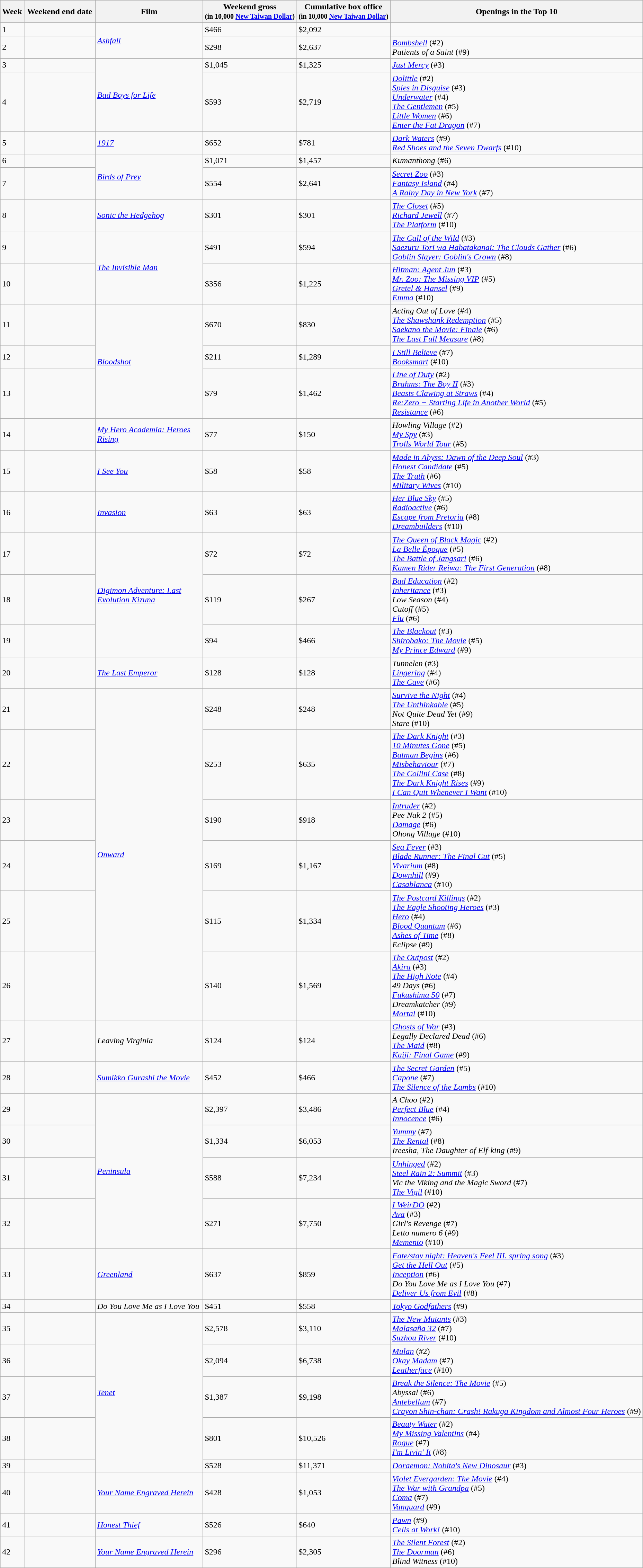<table class="wikitable sortable">
<tr>
<th>Week</th>
<th abbr="Date" style="width:130px">Weekend end date</th>
<th style="width:200px">Film</th>
<th>Weekend gross<br><small>(in 10,000 <a href='#'>New Taiwan Dollar</a>)</small></th>
<th>Cumulative box office<br><small>(in 10,000 <a href='#'>New Taiwan Dollar</a>)</small></th>
<th>Openings in the Top 10</th>
</tr>
<tr>
<td>1</td>
<td></td>
<td rowspan="2"><em><a href='#'>Ashfall</a></em></td>
<td>$466</td>
<td>$2,092</td>
<td></td>
</tr>
<tr>
<td>2</td>
<td></td>
<td>$298</td>
<td>$2,637</td>
<td><em><a href='#'>Bombshell</a></em> (#2)<br><em>Patients of a Saint</em> (#9)</td>
</tr>
<tr>
<td>3</td>
<td></td>
<td rowspan="2"><em><a href='#'>Bad Boys for Life</a></em></td>
<td>$1,045</td>
<td>$1,325</td>
<td><em><a href='#'>Just Mercy</a></em> (#3)</td>
</tr>
<tr>
<td>4</td>
<td></td>
<td>$593</td>
<td>$2,719</td>
<td><em><a href='#'>Dolittle</a></em> (#2)<br><em><a href='#'>Spies in Disguise</a></em> (#3)<br><em><a href='#'>Underwater</a></em> (#4)<br><em><a href='#'>The Gentlemen</a></em> (#5)<br><em><a href='#'>Little Women</a></em> (#6)<br><em><a href='#'>Enter the Fat Dragon</a></em> (#7)</td>
</tr>
<tr>
<td>5</td>
<td></td>
<td><em><a href='#'>1917</a></em></td>
<td>$652</td>
<td>$781</td>
<td><em><a href='#'>Dark Waters</a></em> (#9)<br><em><a href='#'>Red Shoes and the Seven Dwarfs</a></em> (#10)</td>
</tr>
<tr>
<td>6</td>
<td></td>
<td rowspan="2"><em><a href='#'>Birds of Prey</a></em></td>
<td>$1,071</td>
<td>$1,457</td>
<td><em>Kumanthong</em> (#6)</td>
</tr>
<tr>
<td>7</td>
<td></td>
<td>$554</td>
<td>$2,641</td>
<td><em><a href='#'>Secret Zoo</a></em> (#3)<br><em><a href='#'>Fantasy Island</a></em> (#4)<br><em><a href='#'>A Rainy Day in New York</a></em> (#7)</td>
</tr>
<tr>
<td>8</td>
<td></td>
<td><em><a href='#'>Sonic the Hedgehog</a></em></td>
<td>$301</td>
<td>$301</td>
<td><em><a href='#'>The Closet</a></em> (#5)<br><em><a href='#'>Richard Jewell</a></em> (#7)<br><em><a href='#'>The Platform</a></em> (#10)</td>
</tr>
<tr>
<td>9</td>
<td></td>
<td rowspan="2"><em><a href='#'>The Invisible Man</a></em></td>
<td>$491</td>
<td>$594</td>
<td><em><a href='#'>The Call of the Wild</a></em> (#3)<br><em><a href='#'>Saezuru Tori wa Habatakanai: The Clouds Gather</a></em> (#6)<br><em><a href='#'>Goblin Slayer: Goblin's Crown</a></em> (#8)</td>
</tr>
<tr>
<td>10</td>
<td></td>
<td>$356</td>
<td>$1,225</td>
<td><em><a href='#'>Hitman: Agent Jun</a></em> (#3)<br><em><a href='#'>Mr. Zoo: The Missing VIP</a></em> (#5)<br><em><a href='#'>Gretel & Hansel</a></em> (#9)<br><em><a href='#'>Emma</a></em> (#10)</td>
</tr>
<tr>
<td>11</td>
<td></td>
<td rowspan="3"><em><a href='#'>Bloodshot</a></em></td>
<td>$670</td>
<td>$830</td>
<td><em>Acting Out of Love</em> (#4)<br><em><a href='#'>The Shawshank Redemption</a></em> (#5)<br><em><a href='#'>Saekano the Movie: Finale</a></em> (#6)<br><em><a href='#'>The Last Full Measure</a></em> (#8)</td>
</tr>
<tr>
<td>12</td>
<td></td>
<td>$211</td>
<td>$1,289</td>
<td><em><a href='#'>I Still Believe</a></em> (#7)<br><em><a href='#'>Booksmart</a></em> (#10)</td>
</tr>
<tr>
<td>13</td>
<td></td>
<td>$79</td>
<td>$1,462</td>
<td><em><a href='#'>Line of Duty</a></em> (#2)<br><em><a href='#'>Brahms: The Boy II</a></em> (#3)<br><em><a href='#'>Beasts Clawing at Straws</a></em> (#4)<br><em><a href='#'>Re:Zero − Starting Life in Another World</a></em> (#5)<br><em><a href='#'>Resistance</a></em> (#6)</td>
</tr>
<tr>
<td>14</td>
<td></td>
<td><em><a href='#'>My Hero Academia: Heroes Rising</a></em></td>
<td>$77</td>
<td>$150</td>
<td><em>Howling Village</em> (#2)<br><em><a href='#'>My Spy</a></em> (#3)<br><em><a href='#'>Trolls World Tour</a></em> (#5)</td>
</tr>
<tr>
<td>15</td>
<td></td>
<td><em><a href='#'>I See You</a></em></td>
<td>$58</td>
<td>$58</td>
<td><em><a href='#'>Made in Abyss: Dawn of the Deep Soul</a></em> (#3)<br><em><a href='#'>Honest Candidate</a></em> (#5)<br><em><a href='#'>The Truth</a></em> (#6)<br><em><a href='#'>Military Wives</a></em> (#10)</td>
</tr>
<tr>
<td>16</td>
<td></td>
<td><em><a href='#'>Invasion</a></em></td>
<td>$63</td>
<td>$63</td>
<td><em><a href='#'>Her Blue Sky</a></em> (#5)<br><em><a href='#'>Radioactive</a></em> (#6)<br><em><a href='#'>Escape from Pretoria</a></em> (#8)<br><em><a href='#'>Dreambuilders</a></em> (#10)</td>
</tr>
<tr>
<td>17</td>
<td></td>
<td rowspan="3"><em><a href='#'>Digimon Adventure: Last Evolution Kizuna</a></em></td>
<td>$72</td>
<td>$72</td>
<td><em><a href='#'>The Queen of Black Magic</a></em> (#2)<br><em><a href='#'>La Belle Époque</a></em> (#5)<br><em><a href='#'>The Battle of Jangsari</a></em> (#6)<br><em><a href='#'>Kamen Rider Reiwa: The First Generation</a></em> (#8)</td>
</tr>
<tr>
<td>18</td>
<td></td>
<td>$119</td>
<td>$267</td>
<td><em><a href='#'>Bad Education</a></em> (#2)<br><em><a href='#'>Inheritance</a></em> (#3)<br><em>Low Season</em> (#4)<br><em>Cutoff</em> (#5)<br><em><a href='#'>Flu</a></em> (#6)</td>
</tr>
<tr>
<td>19</td>
<td></td>
<td>$94</td>
<td>$466</td>
<td><em><a href='#'>The Blackout</a></em> (#3)<br><em><a href='#'>Shirobako: The Movie</a></em> (#5)<br><em><a href='#'>My Prince Edward</a></em> (#9)</td>
</tr>
<tr>
<td>20</td>
<td></td>
<td><em><a href='#'>The Last Emperor</a></em></td>
<td>$128</td>
<td>$128</td>
<td><em>Tunnelen</em> (#3)<br><em><a href='#'>Lingering</a></em> (#4)<br><em><a href='#'>The Cave</a></em> (#6)</td>
</tr>
<tr>
<td>21</td>
<td></td>
<td rowspan="6"><em><a href='#'>Onward</a></em></td>
<td>$248</td>
<td>$248</td>
<td><em><a href='#'>Survive the Night</a></em> (#4)<br><em><a href='#'>The Unthinkable</a></em> (#5)<br><em>Not Quite Dead Yet</em> (#9)<br><em>Stare</em> (#10)</td>
</tr>
<tr>
<td>22</td>
<td></td>
<td>$253</td>
<td>$635</td>
<td><em><a href='#'>The Dark Knight</a></em> (#3)<br><em><a href='#'>10 Minutes Gone</a></em> (#5)<br><em><a href='#'>Batman Begins</a></em> (#6)<br><em><a href='#'>Misbehaviour</a></em> (#7)<br><em><a href='#'>The Collini Case</a></em> (#8)<br><em><a href='#'>The Dark Knight Rises</a></em> (#9)<br><em><a href='#'>I Can Quit Whenever I Want</a></em> (#10)</td>
</tr>
<tr>
<td>23</td>
<td></td>
<td>$190</td>
<td>$918</td>
<td><em><a href='#'>Intruder</a></em> (#2)<br><em>Pee Nak 2</em> (#5)<br><em><a href='#'>Damage</a></em> (#6)<br><em>Ohong Village</em> (#10)</td>
</tr>
<tr>
<td>24</td>
<td></td>
<td>$169</td>
<td>$1,167</td>
<td><em><a href='#'>Sea Fever</a></em> (#3)<br><em><a href='#'>Blade Runner: The Final Cut</a></em> (#5)<br><em><a href='#'>Vivarium</a></em> (#8)<br><em><a href='#'>Downhill</a></em> (#9)<br><em><a href='#'>Casablanca</a></em> (#10)</td>
</tr>
<tr>
<td>25</td>
<td></td>
<td>$115</td>
<td>$1,334</td>
<td><em><a href='#'>The Postcard Killings</a></em> (#2)<br><em><a href='#'>The Eagle Shooting Heroes</a></em> (#3)<br><em><a href='#'>Hero</a></em> (#4)<br><em><a href='#'>Blood Quantum</a></em> (#6)<br><em><a href='#'>Ashes of Time</a></em> (#8)<br><em>Eclipse</em> (#9)</td>
</tr>
<tr>
<td>26</td>
<td></td>
<td>$140</td>
<td>$1,569</td>
<td><em><a href='#'>The Outpost</a></em> (#2)<br><em><a href='#'>Akira</a></em> (#3)<br><em><a href='#'>The High Note</a></em> (#4)<br><em>49 Days</em> (#6)<br><em><a href='#'>Fukushima 50</a></em> (#7)<br><em>Dreamkatcher</em> (#9)<br><em><a href='#'>Mortal</a></em> (#10)</td>
</tr>
<tr>
<td>27</td>
<td></td>
<td><em>Leaving Virginia</em></td>
<td>$124</td>
<td>$124</td>
<td><em><a href='#'>Ghosts of War</a></em> (#3)<br><em>Legally Declared Dead</em> (#6)<br><em><a href='#'>The Maid</a></em> (#8)<br><em><a href='#'>Kaiji: Final Game</a></em> (#9)</td>
</tr>
<tr>
<td>28</td>
<td></td>
<td><em><a href='#'>Sumikko Gurashi the Movie</a></em></td>
<td>$452</td>
<td>$466</td>
<td><em><a href='#'>The Secret Garden</a></em> (#5)<br><em><a href='#'>Capone</a></em> (#7)<br><em><a href='#'>The Silence of the Lambs</a></em> (#10)</td>
</tr>
<tr>
<td>29</td>
<td></td>
<td rowspan="4"><em><a href='#'>Peninsula</a></em></td>
<td>$2,397</td>
<td>$3,486</td>
<td><em>A Choo</em> (#2)<br><em><a href='#'>Perfect Blue</a></em> (#4)<br><em><a href='#'>Innocence</a></em> (#6)</td>
</tr>
<tr>
<td>30</td>
<td></td>
<td>$1,334</td>
<td>$6,053</td>
<td><em><a href='#'>Yummy</a></em> (#7)<br><em><a href='#'>The Rental</a></em> (#8)<br><em>Ireesha, The Daughter of Elf-king</em> (#9)</td>
</tr>
<tr>
<td>31</td>
<td></td>
<td>$588</td>
<td>$7,234</td>
<td><em><a href='#'>Unhinged</a></em> (#2)<br><em><a href='#'>Steel Rain 2: Summit</a></em> (#3)<br><em>Vic the Viking and the Magic Sword</em> (#7)<br><em><a href='#'>The Vigil</a></em> (#10)</td>
</tr>
<tr>
<td>32</td>
<td></td>
<td>$271</td>
<td>$7,750</td>
<td><em><a href='#'>I WeirDO</a></em> (#2)<br><em><a href='#'>Ava</a></em> (#3)<br><em>Girl's Revenge</em> (#7)<br><em>Letto numero 6</em> (#9)<br><em><a href='#'>Memento</a></em> (#10)</td>
</tr>
<tr>
<td>33</td>
<td></td>
<td><em><a href='#'>Greenland</a></em></td>
<td>$637</td>
<td>$859</td>
<td><em><a href='#'>Fate/stay night: Heaven's Feel III. spring song</a></em> (#3)<br><em><a href='#'>Get the Hell Out</a></em> (#5)<br><em><a href='#'>Inception</a></em> (#6)<br><em>Do You Love Me as I Love You</em> (#7)<br><em><a href='#'>Deliver Us from Evil</a></em> (#8)</td>
</tr>
<tr>
<td>34</td>
<td></td>
<td><em>Do You Love Me as I Love You</em></td>
<td>$451</td>
<td>$558</td>
<td><em><a href='#'>Tokyo Godfathers</a></em> (#9)</td>
</tr>
<tr>
<td>35</td>
<td></td>
<td rowspan="5"><em><a href='#'>Tenet</a></em></td>
<td>$2,578</td>
<td>$3,110</td>
<td><em><a href='#'>The New Mutants</a></em> (#3)<br><em><a href='#'>Malasaña 32</a></em> (#7)<br><em><a href='#'>Suzhou River</a></em> (#10)</td>
</tr>
<tr>
<td>36</td>
<td></td>
<td>$2,094</td>
<td>$6,738</td>
<td><em><a href='#'>Mulan</a></em> (#2)<br><em><a href='#'>Okay Madam</a></em> (#7)<br><em><a href='#'>Leatherface</a></em> (#10)</td>
</tr>
<tr>
<td>37</td>
<td></td>
<td>$1,387</td>
<td>$9,198</td>
<td><em><a href='#'>Break the Silence: The Movie</a></em> (#5)<br><em>Abyssal</em> (#6)<br><em><a href='#'>Antebellum</a></em> (#7)<br><em><a href='#'>Crayon Shin-chan: Crash! Rakuga Kingdom and Almost Four Heroes</a></em> (#9)</td>
</tr>
<tr>
<td>38</td>
<td></td>
<td>$801</td>
<td>$10,526</td>
<td><em><a href='#'>Beauty Water</a></em> (#2)<br><em><a href='#'>My Missing Valentins</a></em> (#4)<br><em><a href='#'>Rogue</a></em> (#7)<br><em><a href='#'>I'm Livin' It</a></em> (#8)</td>
</tr>
<tr>
<td>39</td>
<td></td>
<td>$528</td>
<td>$11,371</td>
<td><em><a href='#'>Doraemon: Nobita's New Dinosaur</a></em> (#3)</td>
</tr>
<tr>
<td>40</td>
<td></td>
<td><em><a href='#'>Your Name Engraved Herein</a></em></td>
<td>$428</td>
<td>$1,053</td>
<td><em><a href='#'>Violet Evergarden: The Movie</a></em> (#4)<br><em><a href='#'>The War with Grandpa</a></em> (#5)<br><em><a href='#'>Coma</a></em> (#7)<br><em><a href='#'>Vanguard</a></em> (#9)</td>
</tr>
<tr>
<td>41</td>
<td></td>
<td><em><a href='#'>Honest Thief</a></em></td>
<td>$526</td>
<td>$640</td>
<td><em><a href='#'>Pawn</a></em> (#9)<br><em><a href='#'>Cells at Work!</a></em> (#10)</td>
</tr>
<tr>
<td>42</td>
<td></td>
<td><em><a href='#'>Your Name Engraved Herein</a></em></td>
<td>$296</td>
<td>$2,305</td>
<td><em><a href='#'>The Silent Forest</a></em> (#2)<br><em><a href='#'>The Doorman</a></em> (#6)<br><em>Blind Witness</em> (#10)</td>
</tr>
</table>
